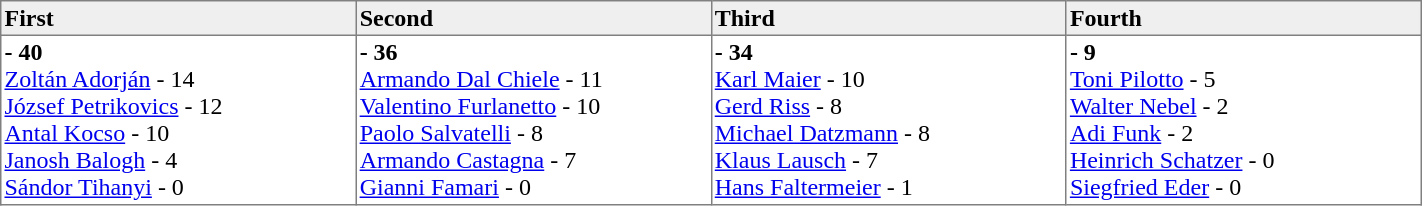<table border=1 cellpadding=2 cellspacing=0 width=75% style="border-collapse:collapse">
<tr align=left style="background:#efefef;">
<th width=20%>First</th>
<th width=20%>Second</th>
<th width=20%>Third</th>
<th width=20%>Fourth</th>
</tr>
<tr align=left>
<td valign=top><strong> - 40</strong><br><a href='#'>Zoltán Adorján</a> - 14 <br><a href='#'>József Petrikovics</a> - 12 <br><a href='#'>Antal Kocso</a> - 10 <br><a href='#'>Janosh Balogh</a> - 4 <br><a href='#'>Sándor Tihanyi</a> - 0</td>
<td valign=top><strong> - 36</strong><br><a href='#'>Armando Dal Chiele</a> - 11 <br><a href='#'>Valentino Furlanetto</a> - 10 <br><a href='#'>Paolo Salvatelli</a> - 8 <br><a href='#'>Armando Castagna</a> - 7 <br><a href='#'>Gianni Famari</a> - 0</td>
<td valign=top><strong> - 34</strong><br><a href='#'>Karl Maier</a> - 10 <br><a href='#'>Gerd Riss</a> - 8 <br><a href='#'>Michael Datzmann</a> - 8 <br><a href='#'>Klaus Lausch</a> - 7 <br><a href='#'>Hans Faltermeier</a> - 1</td>
<td valign=top><strong> - 9</strong><br><a href='#'>Toni Pilotto</a> - 5 <br><a href='#'>Walter Nebel</a> - 2 <br><a href='#'>Adi Funk</a> - 2 <br><a href='#'>Heinrich Schatzer</a> - 0 <br><a href='#'>Siegfried Eder</a> - 0</td>
</tr>
</table>
